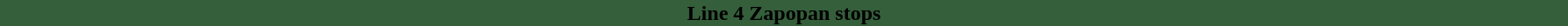<table style="margin: 0 2em 0 2em;" align="center">
<tr>
<th style="background:#355E3B" width="100%" align="center">Line 4 Zapopan stops</th>
<th></th>
</tr>
<tr>
<td style="font-size: 90%;" align="center"><br><table>
<tr>
<th></th>
<td></td>
</tr>
<tr>
</tr>
</table>
</td>
</tr>
</table>
